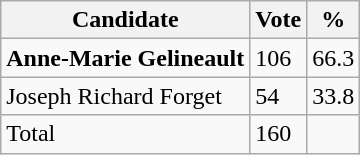<table class="wikitable">
<tr>
<th bgcolor="#DDDDFF">Candidate</th>
<th bgcolor="#DDDDFF">Vote</th>
<th bgcolor="#DDDDFF">%</th>
</tr>
<tr>
<td><strong>Anne-Marie Gelineault</strong></td>
<td>106</td>
<td>66.3</td>
</tr>
<tr>
<td>Joseph Richard Forget</td>
<td>54</td>
<td>33.8</td>
</tr>
<tr>
<td>Total</td>
<td>160</td>
<td></td>
</tr>
</table>
